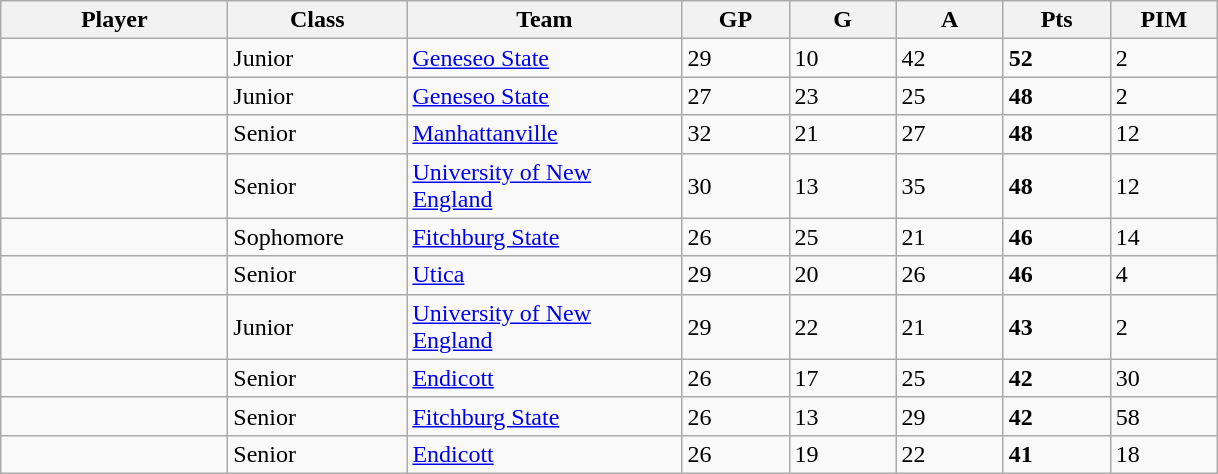<table class="wikitable sortable">
<tr>
<th style="width: 9em;">Player</th>
<th style="width: 7em;">Class</th>
<th style="width: 11em;">Team</th>
<th style="width: 4em;">GP</th>
<th style="width: 4em;">G</th>
<th style="width: 4em;">A</th>
<th style="width: 4em;">Pts</th>
<th style="width: 4em;">PIM</th>
</tr>
<tr>
<td></td>
<td>Junior</td>
<td><a href='#'>Geneseo State</a></td>
<td>29</td>
<td>10</td>
<td>42</td>
<td><strong>52</strong></td>
<td>2</td>
</tr>
<tr>
<td></td>
<td>Junior</td>
<td><a href='#'>Geneseo State</a></td>
<td>27</td>
<td>23</td>
<td>25</td>
<td><strong>48</strong></td>
<td>2</td>
</tr>
<tr>
<td></td>
<td>Senior</td>
<td><a href='#'>Manhattanville</a></td>
<td>32</td>
<td>21</td>
<td>27</td>
<td><strong>48</strong></td>
<td>12</td>
</tr>
<tr>
<td></td>
<td>Senior</td>
<td><a href='#'>University of New England</a></td>
<td>30</td>
<td>13</td>
<td>35</td>
<td><strong>48</strong></td>
<td>12</td>
</tr>
<tr>
<td></td>
<td>Sophomore</td>
<td><a href='#'>Fitchburg State</a></td>
<td>26</td>
<td>25</td>
<td>21</td>
<td><strong>46</strong></td>
<td>14</td>
</tr>
<tr>
<td></td>
<td>Senior</td>
<td><a href='#'>Utica</a></td>
<td>29</td>
<td>20</td>
<td>26</td>
<td><strong>46</strong></td>
<td>4</td>
</tr>
<tr>
<td></td>
<td>Junior</td>
<td><a href='#'>University of New England</a></td>
<td>29</td>
<td>22</td>
<td>21</td>
<td><strong>43</strong></td>
<td>2</td>
</tr>
<tr>
<td></td>
<td>Senior</td>
<td><a href='#'>Endicott</a></td>
<td>26</td>
<td>17</td>
<td>25</td>
<td><strong>42</strong></td>
<td>30</td>
</tr>
<tr>
<td></td>
<td>Senior</td>
<td><a href='#'>Fitchburg State</a></td>
<td>26</td>
<td>13</td>
<td>29</td>
<td><strong>42</strong></td>
<td>58</td>
</tr>
<tr>
<td></td>
<td>Senior</td>
<td><a href='#'>Endicott</a></td>
<td>26</td>
<td>19</td>
<td>22</td>
<td><strong>41</strong></td>
<td>18</td>
</tr>
</table>
